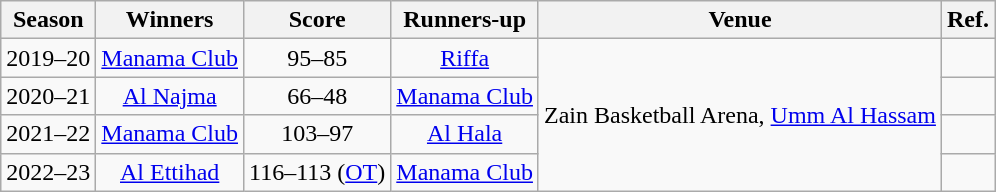<table class="wikitable" style="text-align:center;">
<tr>
<th>Season</th>
<th>Winners</th>
<th>Score</th>
<th>Runners-up</th>
<th>Venue</th>
<th>Ref.</th>
</tr>
<tr>
<td>2019–20</td>
<td><a href='#'>Manama Club</a></td>
<td>95–85</td>
<td><a href='#'>Riffa</a></td>
<td rowspan="4">Zain Basketball Arena, <a href='#'>Umm Al Hassam</a></td>
<td></td>
</tr>
<tr>
<td>2020–21</td>
<td><a href='#'>Al Najma</a></td>
<td>66–48</td>
<td><a href='#'>Manama Club</a></td>
<td></td>
</tr>
<tr>
<td>2021–22</td>
<td><a href='#'>Manama Club</a></td>
<td>103–97</td>
<td><a href='#'>Al Hala</a></td>
<td></td>
</tr>
<tr>
<td>2022–23</td>
<td><a href='#'>Al Ettihad</a></td>
<td>116–113 (<a href='#'>OT</a>)</td>
<td><a href='#'>Manama Club</a></td>
<td></td>
</tr>
</table>
